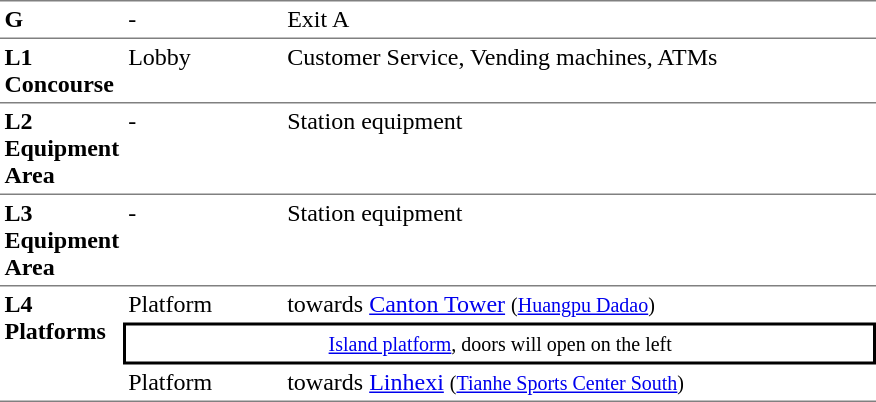<table table border=0 cellspacing=0 cellpadding=3>
<tr>
<td style="border-top:solid 1px gray;" width=50 valign=top><strong>G</strong></td>
<td style="border-top:solid 1px gray;" width=100 valign=top>-</td>
<td style="border-top:solid 1px gray;" width=390 valign=top>Exit A</td>
</tr>
<tr>
<td style="border-bottom:solid 1px gray; border-top:solid 1px gray;" valign=top width=50><strong>L1<br>Concourse</strong></td>
<td style="border-bottom:solid 1px gray; border-top:solid 1px gray;" valign=top width=100>Lobby</td>
<td style="border-bottom:solid 1px gray; border-top:solid 1px gray;" valign=top width=390>Customer Service, Vending machines, ATMs</td>
</tr>
<tr>
<td style="border-bottom:solid 1px gray;" width=50 valign=top><strong>L2<br>Equipment Area</strong></td>
<td style="border-bottom:solid 1px gray;" width=100 valign=top>-</td>
<td style="border-bottom:solid 1px gray;" width=390 valign=top>Station equipment</td>
</tr>
<tr>
<td style="border-bottom:solid 1px gray;" width=50 valign=top><strong>L3<br>Equipment Area</strong></td>
<td style="border-bottom:solid 1px gray;" width=100 valign=top>-</td>
<td style="border-bottom:solid 1px gray;" width=390 valign=top>Station equipment</td>
</tr>
<tr>
<td style="border-bottom:solid 1px gray;" width=50 valign=top rowspan=3><strong>L4<br>Platforms</strong></td>
<td>Platform </td>
<td>  towards <a href='#'>Canton Tower</a> <small>(<a href='#'>Huangpu Dadao</a>)</small></td>
</tr>
<tr>
<td style="border-right:solid 2px black;border-left:solid 2px black;border-top:solid 2px black;border-bottom:solid 2px black;text-align:center;" colspan=2><small><a href='#'>Island platform</a>, doors will open on the left</small></td>
</tr>
<tr>
<td style="border-bottom:solid 1px gray;">Platform </td>
<td style="border-bottom:solid 1px gray;"> towards <a href='#'>Linhexi</a> <small>(<a href='#'>Tianhe Sports Center South</a>)</small> </td>
</tr>
</table>
